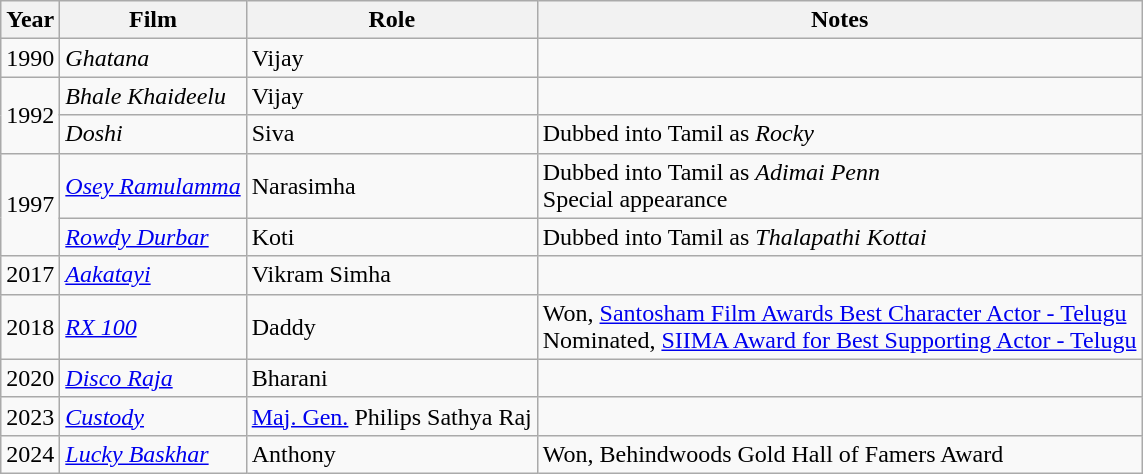<table class="wikitable sortable">
<tr>
<th>Year</th>
<th>Film</th>
<th>Role</th>
<th>Notes</th>
</tr>
<tr>
<td>1990</td>
<td><em>Ghatana</em></td>
<td>Vijay</td>
<td></td>
</tr>
<tr>
<td rowspan="2">1992</td>
<td><em>Bhale Khaideelu</em></td>
<td>Vijay</td>
<td></td>
</tr>
<tr>
<td><em>Doshi</em></td>
<td>Siva</td>
<td>Dubbed into Tamil as <em>Rocky</em></td>
</tr>
<tr>
<td rowspan="2">1997</td>
<td><em><a href='#'>Osey Ramulamma</a></em></td>
<td>Narasimha</td>
<td>Dubbed into Tamil as <em>Adimai Penn</em> <br>Special appearance</td>
</tr>
<tr>
<td><em><a href='#'>Rowdy Durbar</a></em></td>
<td>Koti</td>
<td>Dubbed into Tamil as <em>Thalapathi Kottai</em></td>
</tr>
<tr>
<td>2017</td>
<td><em><a href='#'>Aakatayi</a></em></td>
<td>Vikram Simha</td>
<td></td>
</tr>
<tr>
<td>2018</td>
<td><em><a href='#'>RX 100</a></em></td>
<td>Daddy</td>
<td>Won, <a href='#'>Santosham Film Awards Best Character Actor - Telugu</a><br>Nominated, <a href='#'>SIIMA Award for Best Supporting Actor - Telugu</a></td>
</tr>
<tr>
<td>2020</td>
<td><em><a href='#'>Disco Raja</a></em></td>
<td>Bharani</td>
<td></td>
</tr>
<tr>
<td>2023</td>
<td><em><a href='#'>Custody</a></em></td>
<td><a href='#'>Maj. Gen.</a> Philips Sathya Raj</td>
<td></td>
</tr>
<tr>
<td>2024</td>
<td><em><a href='#'>Lucky Baskhar</a></em></td>
<td>Anthony</td>
<td>Won, Behindwoods Gold Hall of Famers Award</td>
</tr>
</table>
